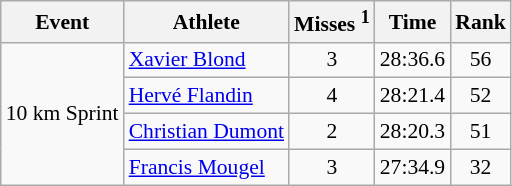<table class="wikitable" style="font-size:90%">
<tr>
<th>Event</th>
<th>Athlete</th>
<th>Misses <sup>1</sup></th>
<th>Time</th>
<th>Rank</th>
</tr>
<tr>
<td rowspan="4">10 km Sprint</td>
<td><a href='#'>Xavier Blond</a></td>
<td align="center">3</td>
<td align="center">28:36.6</td>
<td align="center">56</td>
</tr>
<tr>
<td><a href='#'>Hervé Flandin</a></td>
<td align="center">4</td>
<td align="center">28:21.4</td>
<td align="center">52</td>
</tr>
<tr>
<td><a href='#'>Christian Dumont</a></td>
<td align="center">2</td>
<td align="center">28:20.3</td>
<td align="center">51</td>
</tr>
<tr>
<td><a href='#'>Francis Mougel</a></td>
<td align="center">3</td>
<td align="center">27:34.9</td>
<td align="center">32</td>
</tr>
</table>
